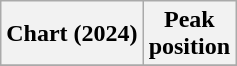<table class="wikitable plainrowheaders" style="text-align:center;">
<tr>
<th scope="col">Chart (2024)</th>
<th scope="col">Peak<br>position</th>
</tr>
<tr>
</tr>
</table>
